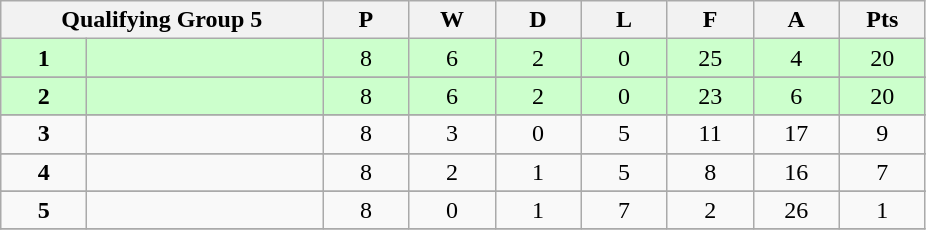<table class="wikitable">
<tr>
<th colspan="2">Qualifying Group 5</th>
<th rowspan="1" width="50">P</th>
<th rowspan="1" width="50">W</th>
<th colspan="1" width="50">D</th>
<th colspan="1" width="50">L</th>
<th colspan="1" width="50">F</th>
<th colspan="1" width="50">A</th>
<th colspan="1" width="50">Pts</th>
</tr>
<tr style="background:#ccffcc;" align=center>
<td width="50"><strong>1</strong></td>
<td align=left width="150"><strong></strong></td>
<td>8</td>
<td>6</td>
<td>2</td>
<td>0</td>
<td>25</td>
<td>4</td>
<td>20</td>
</tr>
<tr>
</tr>
<tr style="background:#ccffcc;" align=center>
<td><strong>2</strong></td>
<td align=left></td>
<td>8</td>
<td>6</td>
<td>2</td>
<td>0</td>
<td>23</td>
<td>6</td>
<td>20</td>
</tr>
<tr>
</tr>
<tr align=center>
<td><strong>3</strong></td>
<td align=left></td>
<td>8</td>
<td>3</td>
<td>0</td>
<td>5</td>
<td>11</td>
<td>17</td>
<td>9</td>
</tr>
<tr>
</tr>
<tr align=center>
<td><strong>4</strong></td>
<td align=left></td>
<td>8</td>
<td>2</td>
<td>1</td>
<td>5</td>
<td>8</td>
<td>16</td>
<td>7</td>
</tr>
<tr>
</tr>
<tr align=center>
<td><strong>5</strong></td>
<td align=left></td>
<td>8</td>
<td>0</td>
<td>1</td>
<td>7</td>
<td>2</td>
<td>26</td>
<td>1</td>
</tr>
<tr>
</tr>
</table>
